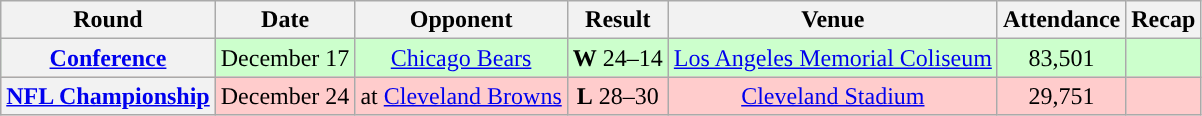<table class="wikitable" style="text-align:center">
<tr>
<th>Round</th>
<th>Date</th>
<th>Opponent</th>
<th>Result</th>
<th>Venue</th>
<th>Attendance</th>
<th>Recap</th>
</tr>
<tr style="background:#cfc">
<th><a href='#'>Conference</a></th>
<td>December 17</td>
<td><a href='#'>Chicago Bears</a></td>
<td><strong>W</strong> 24–14</td>
<td><a href='#'>Los Angeles Memorial Coliseum</a></td>
<td>83,501</td>
<td></td>
</tr>
<tr style="background:#fcc">
<th><a href='#'>NFL Championship</a></th>
<td>December 24</td>
<td>at <a href='#'>Cleveland Browns</a></td>
<td><strong>L</strong> 28–30</td>
<td><a href='#'>Cleveland Stadium</a></td>
<td>29,751</td>
<td></td>
</tr>
</table>
